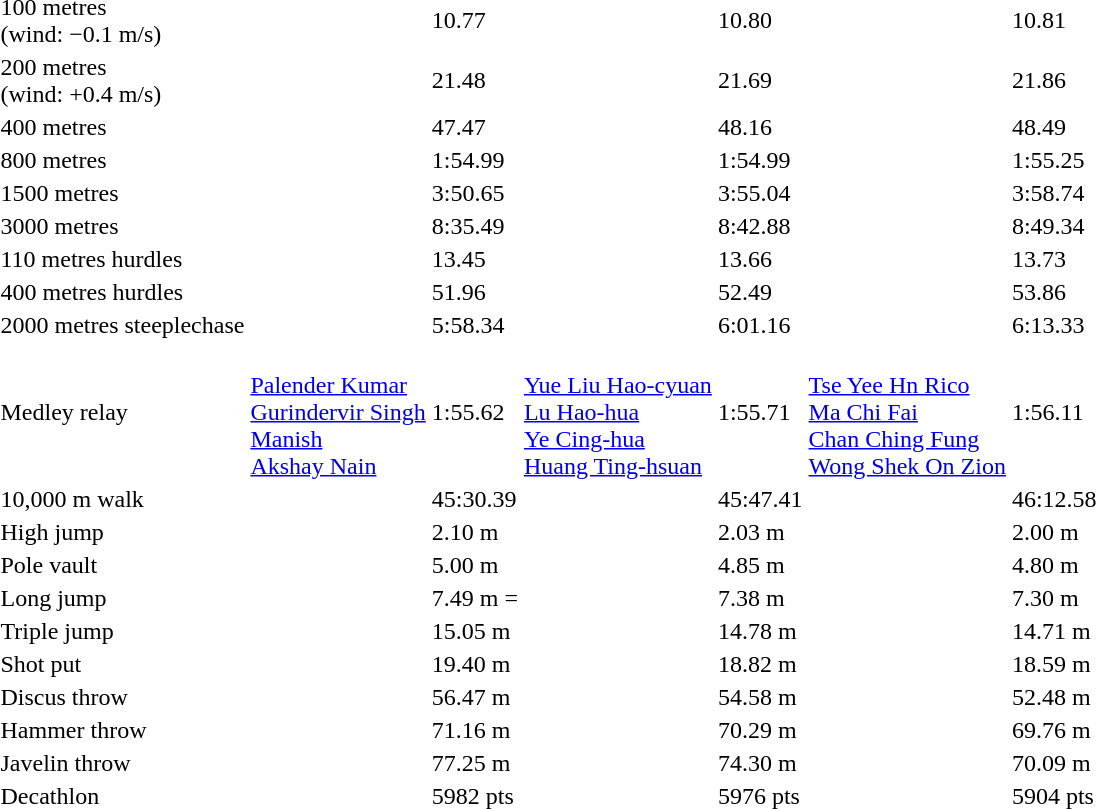<table>
<tr>
<td>100 metres<br>(wind: −0.1 m/s)</td>
<td></td>
<td>10.77</td>
<td></td>
<td>10.80</td>
<td></td>
<td>10.81</td>
</tr>
<tr>
<td>200 metres<br>(wind: +0.4 m/s)</td>
<td></td>
<td>21.48</td>
<td></td>
<td>21.69</td>
<td></td>
<td>21.86</td>
</tr>
<tr>
<td>400 metres</td>
<td></td>
<td>47.47 </td>
<td></td>
<td>48.16</td>
<td></td>
<td>48.49</td>
</tr>
<tr>
<td>800 metres</td>
<td></td>
<td>1:54.99 </td>
<td></td>
<td>1:54.99</td>
<td></td>
<td>1:55.25</td>
</tr>
<tr>
<td>1500 metres</td>
<td></td>
<td>3:50.65</td>
<td></td>
<td>3:55.04</td>
<td></td>
<td>3:58.74</td>
</tr>
<tr>
<td>3000 metres</td>
<td></td>
<td>8:35.49</td>
<td></td>
<td>8:42.88</td>
<td></td>
<td>8:49.34</td>
</tr>
<tr>
<td>110 metres hurdles</td>
<td></td>
<td>13.45</td>
<td></td>
<td>13.66</td>
<td></td>
<td>13.73</td>
</tr>
<tr>
<td>400 metres hurdles</td>
<td></td>
<td>51.96 </td>
<td></td>
<td>52.49</td>
<td></td>
<td>53.86</td>
</tr>
<tr>
<td>2000 metres steeplechase</td>
<td></td>
<td>5:58.34</td>
<td></td>
<td>6:01.16</td>
<td></td>
<td>6:13.33</td>
</tr>
<tr>
<td>Medley relay</td>
<td><br><a href='#'>Palender Kumar</a><br><a href='#'>Gurindervir Singh</a><br><a href='#'>Manish</a><br><a href='#'>Akshay Nain</a></td>
<td>1:55.62</td>
<td><br><a href='#'>Yue Liu Hao-cyuan</a><br><a href='#'>Lu Hao-hua</a><br><a href='#'>Ye Cing-hua</a><br><a href='#'>Huang Ting-hsuan</a></td>
<td>1:55.71</td>
<td><br><a href='#'>Tse Yee Hn Rico</a><br><a href='#'>Ma Chi Fai</a><br><a href='#'>Chan Ching Fung</a><br><a href='#'>Wong Shek On Zion</a></td>
<td>1:56.11</td>
</tr>
<tr>
<td>10,000 m walk</td>
<td></td>
<td>45:30.39</td>
<td></td>
<td>45:47.41</td>
<td></td>
<td>46:12.58</td>
</tr>
<tr>
<td>High jump</td>
<td></td>
<td>2.10 m</td>
<td></td>
<td>2.03 m</td>
<td></td>
<td>2.00 m</td>
</tr>
<tr>
<td>Pole vault</td>
<td></td>
<td>5.00 m </td>
<td></td>
<td>4.85 m</td>
<td></td>
<td>4.80 m</td>
</tr>
<tr>
<td>Long jump</td>
<td></td>
<td>7.49 m =</td>
<td></td>
<td>7.38 m</td>
<td></td>
<td>7.30 m</td>
</tr>
<tr>
<td>Triple jump</td>
<td></td>
<td>15.05 m</td>
<td></td>
<td>14.78 m</td>
<td></td>
<td>14.71 m</td>
</tr>
<tr>
<td>Shot put</td>
<td></td>
<td>19.40 m</td>
<td></td>
<td>18.82 m</td>
<td></td>
<td>18.59 m</td>
</tr>
<tr>
<td>Discus throw</td>
<td></td>
<td>56.47 m </td>
<td></td>
<td>54.58 m</td>
<td></td>
<td>52.48 m</td>
</tr>
<tr>
<td>Hammer throw</td>
<td></td>
<td>71.16 m</td>
<td></td>
<td>70.29 m</td>
<td></td>
<td>69.76 m</td>
</tr>
<tr>
<td>Javelin throw</td>
<td></td>
<td>77.25 m</td>
<td></td>
<td>74.30 m</td>
<td></td>
<td>70.09 m</td>
</tr>
<tr>
<td>Decathlon</td>
<td></td>
<td>5982 pts</td>
<td></td>
<td>5976 pts</td>
<td></td>
<td>5904 pts</td>
</tr>
</table>
